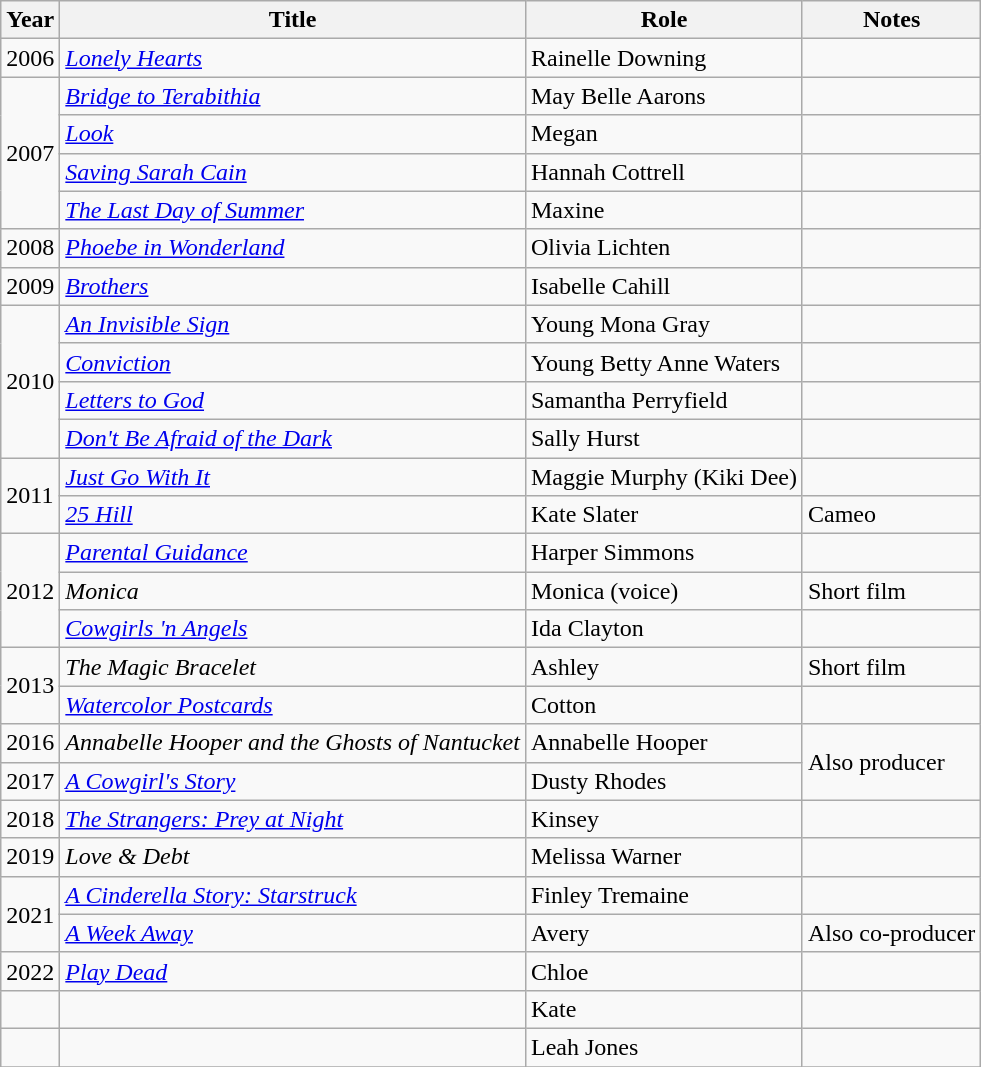<table class="wikitable sortable">
<tr>
<th>Year</th>
<th>Title</th>
<th>Role</th>
<th class="unsortable">Notes</th>
</tr>
<tr>
<td>2006</td>
<td><em><a href='#'>Lonely Hearts</a></em></td>
<td>Rainelle Downing</td>
<td></td>
</tr>
<tr>
<td rowspan=4>2007</td>
<td><em><a href='#'>Bridge to Terabithia</a></em></td>
<td>May Belle Aarons</td>
<td></td>
</tr>
<tr>
<td><em><a href='#'>Look</a></em></td>
<td>Megan</td>
<td></td>
</tr>
<tr>
<td><em><a href='#'>Saving Sarah Cain</a></em></td>
<td>Hannah Cottrell</td>
<td></td>
</tr>
<tr>
<td><em><a href='#'>The Last Day of Summer</a></em></td>
<td>Maxine</td>
<td></td>
</tr>
<tr>
<td>2008</td>
<td><em><a href='#'>Phoebe in Wonderland</a></em></td>
<td>Olivia Lichten</td>
<td></td>
</tr>
<tr>
<td>2009</td>
<td><em><a href='#'>Brothers</a></em></td>
<td>Isabelle Cahill</td>
<td></td>
</tr>
<tr>
<td rowspan=4>2010</td>
<td><em><a href='#'>An Invisible Sign</a></em></td>
<td>Young Mona Gray</td>
<td></td>
</tr>
<tr>
<td><em><a href='#'>Conviction</a></em></td>
<td>Young Betty Anne Waters</td>
<td></td>
</tr>
<tr>
<td><em><a href='#'>Letters to God</a></em></td>
<td>Samantha Perryfield</td>
<td></td>
</tr>
<tr>
<td><em><a href='#'>Don't Be Afraid of the Dark</a></em></td>
<td>Sally Hurst</td>
<td></td>
</tr>
<tr>
<td rowspan=2>2011</td>
<td><em><a href='#'>Just Go With It</a></em></td>
<td>Maggie Murphy (Kiki Dee)</td>
<td></td>
</tr>
<tr>
<td><em><a href='#'>25 Hill</a></em></td>
<td>Kate Slater</td>
<td>Cameo</td>
</tr>
<tr>
<td rowspan=3>2012</td>
<td><em><a href='#'>Parental Guidance</a></em></td>
<td>Harper Simmons</td>
<td></td>
</tr>
<tr>
<td><em>Monica</em></td>
<td>Monica (voice)</td>
<td>Short film</td>
</tr>
<tr>
<td><em><a href='#'>Cowgirls 'n Angels</a></em></td>
<td>Ida Clayton</td>
<td></td>
</tr>
<tr>
<td rowspan="2">2013</td>
<td><em>The Magic Bracelet</em></td>
<td>Ashley</td>
<td>Short film</td>
</tr>
<tr>
<td><em><a href='#'>Watercolor Postcards</a></em></td>
<td>Cotton</td>
<td></td>
</tr>
<tr>
<td>2016</td>
<td><em>Annabelle Hooper and the Ghosts of Nantucket</em></td>
<td>Annabelle Hooper</td>
<td rowspan="2">Also producer</td>
</tr>
<tr>
<td>2017</td>
<td><em><a href='#'>A Cowgirl's Story</a></em></td>
<td>Dusty Rhodes</td>
</tr>
<tr>
<td>2018</td>
<td><em><a href='#'>The Strangers: Prey at Night</a></em></td>
<td>Kinsey</td>
<td></td>
</tr>
<tr>
<td>2019</td>
<td><em>Love & Debt</em></td>
<td>Melissa Warner</td>
<td></td>
</tr>
<tr>
<td rowspan="2">2021</td>
<td><em><a href='#'>A Cinderella Story: Starstruck</a></em></td>
<td>Finley Tremaine</td>
<td></td>
</tr>
<tr>
<td><em><a href='#'>A Week Away</a></em></td>
<td>Avery</td>
<td>Also co-producer</td>
</tr>
<tr>
<td>2022</td>
<td><em><a href='#'>Play Dead</a></em></td>
<td>Chloe</td>
<td></td>
</tr>
<tr>
<td></td>
<td></td>
<td>Kate</td>
<td></td>
</tr>
<tr>
<td></td>
<td></td>
<td>Leah Jones</td>
<td></td>
</tr>
<tr>
</tr>
</table>
